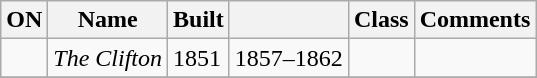<table class="wikitable">
<tr>
<th>ON</th>
<th>Name</th>
<th>Built</th>
<th></th>
<th>Class</th>
<th>Comments</th>
</tr>
<tr>
<td></td>
<td><em>The Clifton</em></td>
<td>1851</td>
<td>1857–1862</td>
<td></td>
<td></td>
</tr>
<tr>
</tr>
</table>
